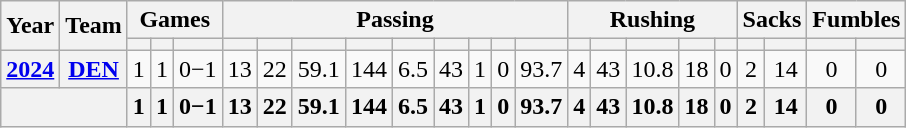<table class="wikitable" style="text-align:center;">
<tr>
<th rowspan="2">Year</th>
<th rowspan="2">Team</th>
<th colspan="3">Games</th>
<th colspan="9">Passing</th>
<th colspan="5">Rushing</th>
<th colspan="2">Sacks</th>
<th colspan="2">Fumbles</th>
</tr>
<tr>
<th></th>
<th></th>
<th></th>
<th></th>
<th></th>
<th></th>
<th></th>
<th></th>
<th></th>
<th></th>
<th></th>
<th></th>
<th></th>
<th></th>
<th></th>
<th></th>
<th></th>
<th></th>
<th></th>
<th></th>
<th></th>
</tr>
<tr>
<th><a href='#'>2024</a></th>
<th><a href='#'>DEN</a></th>
<td>1</td>
<td>1</td>
<td>0−1</td>
<td>13</td>
<td>22</td>
<td>59.1</td>
<td>144</td>
<td>6.5</td>
<td>43</td>
<td>1</td>
<td>0</td>
<td>93.7</td>
<td>4</td>
<td>43</td>
<td>10.8</td>
<td>18</td>
<td>0</td>
<td>2</td>
<td>14</td>
<td>0</td>
<td>0</td>
</tr>
<tr>
<th colspan="2"></th>
<th>1</th>
<th>1</th>
<th>0−1</th>
<th>13</th>
<th>22</th>
<th>59.1</th>
<th>144</th>
<th>6.5</th>
<th>43</th>
<th>1</th>
<th>0</th>
<th>93.7</th>
<th>4</th>
<th>43</th>
<th>10.8</th>
<th>18</th>
<th>0</th>
<th>2</th>
<th>14</th>
<th>0</th>
<th>0</th>
</tr>
</table>
